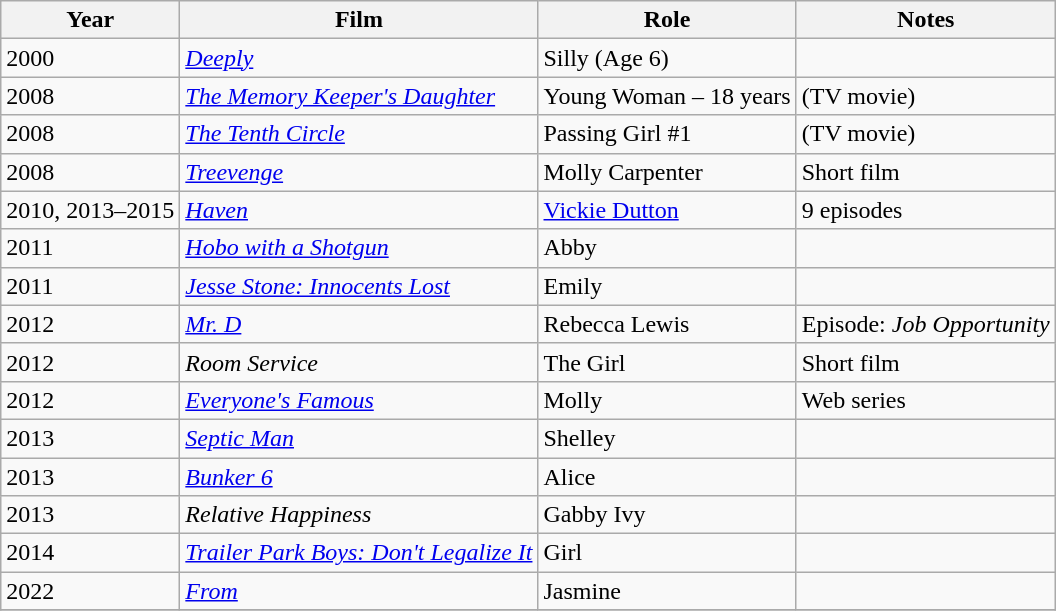<table class="wikitable sortable">
<tr>
<th>Year</th>
<th>Film</th>
<th>Role</th>
<th class="unsortable">Notes</th>
</tr>
<tr>
<td>2000</td>
<td><em><a href='#'>Deeply</a></em></td>
<td>Silly (Age 6)</td>
<td></td>
</tr>
<tr>
<td>2008</td>
<td data-sort-value="Memory Keeper's Daughter, The"><em><a href='#'>The Memory Keeper's Daughter</a></em></td>
<td>Young Woman – 18 years</td>
<td>(TV movie)</td>
</tr>
<tr>
<td>2008</td>
<td data-sort-value="Tenth Circle, The"><em><a href='#'>The Tenth Circle</a></em></td>
<td>Passing Girl #1</td>
<td>(TV movie)</td>
</tr>
<tr>
<td>2008</td>
<td><em><a href='#'>Treevenge</a></em></td>
<td>Molly Carpenter</td>
<td>Short film</td>
</tr>
<tr>
<td>2010, 2013–2015</td>
<td><em><a href='#'>Haven</a></em></td>
<td><a href='#'>Vickie Dutton</a></td>
<td>9 episodes</td>
</tr>
<tr>
<td>2011</td>
<td><em><a href='#'>Hobo with a Shotgun</a></em></td>
<td>Abby</td>
<td></td>
</tr>
<tr>
<td>2011</td>
<td><em><a href='#'>Jesse Stone: Innocents Lost</a></em></td>
<td>Emily</td>
<td></td>
</tr>
<tr>
<td>2012</td>
<td><em><a href='#'>Mr. D</a></em></td>
<td>Rebecca Lewis</td>
<td>Episode: <em>Job Opportunity</em></td>
</tr>
<tr>
<td>2012</td>
<td><em>Room Service</em></td>
<td>The Girl</td>
<td>Short film</td>
</tr>
<tr>
<td>2012</td>
<td><em><a href='#'>Everyone's Famous</a></em></td>
<td>Molly</td>
<td>Web series</td>
</tr>
<tr>
<td>2013</td>
<td><em><a href='#'>Septic Man</a></em></td>
<td>Shelley</td>
<td></td>
</tr>
<tr>
<td>2013</td>
<td><em><a href='#'>Bunker 6</a></em></td>
<td>Alice</td>
<td></td>
</tr>
<tr>
<td>2013</td>
<td><em>Relative Happiness</em></td>
<td>Gabby Ivy</td>
<td></td>
</tr>
<tr>
<td>2014</td>
<td><em><a href='#'>Trailer Park Boys: Don't Legalize It</a></em></td>
<td>Girl</td>
<td></td>
</tr>
<tr>
<td>2022</td>
<td><em><a href='#'>From</a></em></td>
<td>Jasmine</td>
<td></td>
</tr>
<tr>
</tr>
</table>
